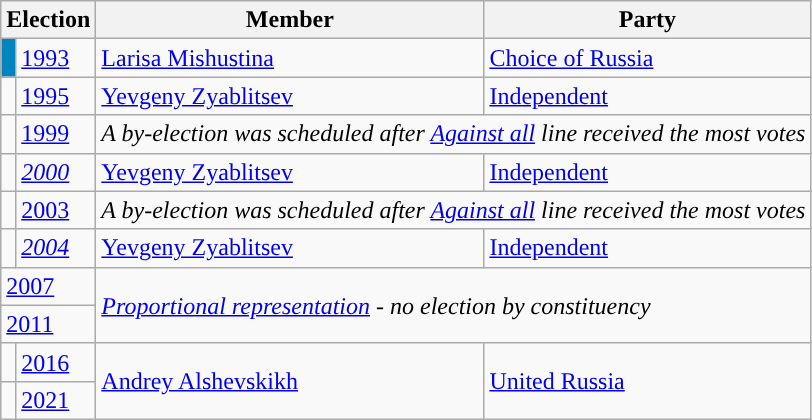<table class="wikitable">
<tr>
<th colspan="2">Election</th>
<th>Member</th>
<th>Party</th>
</tr>
<tr>
<td style="background-color:#0085BE"></td>
<td><a href='#'>1993</a></td>
<td><a href='#'>Larisa Mishustina</a></td>
<td><a href='#'>Choice of Russia</a></td>
</tr>
<tr>
<td style="background-color:"></td>
<td><a href='#'>1995</a></td>
<td><a href='#'>Yevgeny Zyablitsev</a></td>
<td><a href='#'>Independent</a></td>
</tr>
<tr>
<td style="background-color:"></td>
<td><a href='#'>1999</a></td>
<td colspan=2><em>A by-election was scheduled after <a href='#'>Against all</a> line received the most votes</em></td>
</tr>
<tr>
<td style="background-color:"></td>
<td><em><a href='#'>2000</a></em></td>
<td><a href='#'>Yevgeny Zyablitsev</a></td>
<td><a href='#'>Independent</a></td>
</tr>
<tr>
<td style="background-color:"></td>
<td><a href='#'>2003</a></td>
<td colspan=2><em>A by-election was scheduled after <a href='#'>Against all</a> line received the most votes</em></td>
</tr>
<tr>
<td style="background-color:"></td>
<td><em><a href='#'>2004</a></em></td>
<td><a href='#'>Yevgeny Zyablitsev</a></td>
<td><a href='#'>Independent</a></td>
</tr>
<tr>
<td colspan=2><a href='#'>2007</a></td>
<td colspan=2 rowspan=2><em><a href='#'>Proportional representation</a> - no election by constituency</em></td>
</tr>
<tr>
<td colspan=2><a href='#'>2011</a></td>
</tr>
<tr>
<td style="background-color: "></td>
<td><a href='#'>2016</a></td>
<td rowspan=2><a href='#'>Andrey Alshevskikh</a></td>
<td rowspan=2><a href='#'>United Russia</a></td>
</tr>
<tr>
<td style="background-color: "></td>
<td><a href='#'>2021</a></td>
</tr>
</table>
